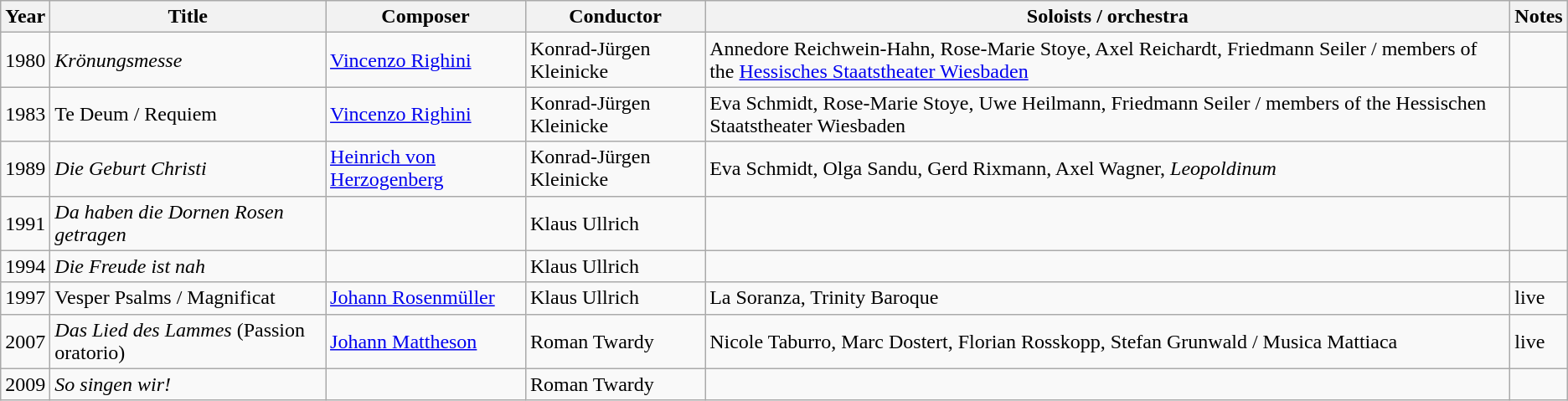<table class="wikitable">
<tr>
<th scope=col>Year</th>
<th scope=col>Title</th>
<th scope=col>Composer</th>
<th scope=col>Conductor</th>
<th scope=col>Soloists / orchestra</th>
<th scope=col>Notes</th>
</tr>
<tr>
<td>1980</td>
<td><em>Krönungsmesse</em></td>
<td><a href='#'>Vincenzo Righini</a></td>
<td>Konrad-Jürgen Kleinicke</td>
<td>Annedore Reichwein-Hahn, Rose-Marie Stoye, Axel Reichardt, Friedmann Seiler / members of the <a href='#'>Hessisches Staatstheater Wiesbaden</a></td>
<td></td>
</tr>
<tr>
<td>1983</td>
<td>Te Deum / Requiem</td>
<td><a href='#'>Vincenzo Righini</a></td>
<td>Konrad-Jürgen Kleinicke</td>
<td>Eva Schmidt, Rose-Marie Stoye, Uwe Heilmann, Friedmann Seiler / members of the Hessischen Staatstheater Wiesbaden</td>
<td></td>
</tr>
<tr>
<td>1989</td>
<td><em>Die Geburt Christi</em></td>
<td><a href='#'>Heinrich von Herzogenberg</a></td>
<td>Konrad-Jürgen Kleinicke</td>
<td>Eva Schmidt, Olga Sandu, Gerd Rixmann, Axel Wagner, <em>Leopoldinum</em></td>
<td></td>
</tr>
<tr>
<td>1991</td>
<td><em>Da haben die Dornen Rosen getragen</em></td>
<td></td>
<td>Klaus Ullrich</td>
<td></td>
<td></td>
</tr>
<tr>
<td>1994</td>
<td><em>Die Freude ist nah</em></td>
<td></td>
<td>Klaus Ullrich</td>
<td></td>
<td></td>
</tr>
<tr>
<td>1997</td>
<td>Vesper Psalms / Magnificat</td>
<td><a href='#'>Johann Rosenmüller</a></td>
<td>Klaus Ullrich</td>
<td>La Soranza, Trinity Baroque</td>
<td>live</td>
</tr>
<tr>
<td>2007</td>
<td><em>Das Lied des Lammes</em> (Passion oratorio)</td>
<td><a href='#'>Johann Mattheson</a></td>
<td>Roman Twardy</td>
<td>Nicole Taburro, Marc Dostert, Florian Rosskopp, Stefan Grunwald / Musica Mattiaca</td>
<td>live</td>
</tr>
<tr>
<td>2009</td>
<td><em>So singen wir!</em></td>
<td></td>
<td>Roman Twardy</td>
<td></td>
<td></td>
</tr>
</table>
